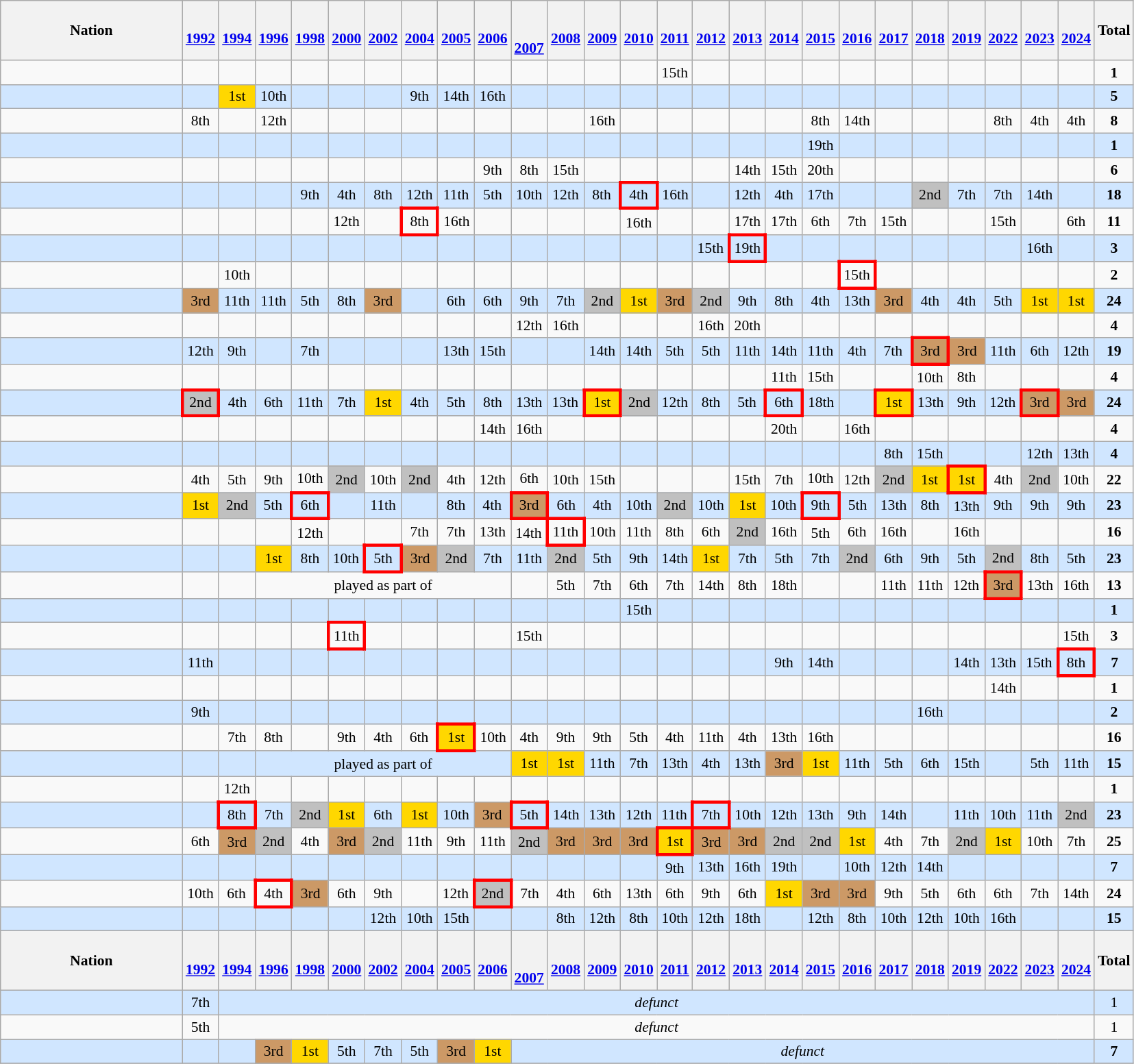<table class="wikitable" style="text-align:center; font-size:90%">
<tr>
<th width=170>Nation</th>
<th><br><a href='#'>1992</a></th>
<th><br><a href='#'>1994</a></th>
<th><br><a href='#'>1996</a></th>
<th><br><a href='#'>1998</a></th>
<th><br><a href='#'>2000</a></th>
<th><br><a href='#'>2002</a></th>
<th><br><a href='#'>2004</a></th>
<th><br><a href='#'>2005</a></th>
<th><br><a href='#'>2006</a></th>
<th><br><br><a href='#'>2007</a></th>
<th><br><a href='#'>2008</a></th>
<th><br><a href='#'>2009</a></th>
<th><br><a href='#'>2010</a></th>
<th><br><a href='#'>2011</a></th>
<th><br><a href='#'>2012</a></th>
<th><br><a href='#'>2013</a></th>
<th><br><a href='#'>2014</a></th>
<th><br><a href='#'>2015</a></th>
<th><br><a href='#'>2016</a></th>
<th><br><a href='#'>2017</a></th>
<th><br><a href='#'>2018</a></th>
<th><br><a href='#'>2019</a></th>
<th><br><a href='#'>2022</a></th>
<th><br><a href='#'>2023</a></th>
<th><br><a href='#'>2024</a></th>
<th>Total</th>
</tr>
<tr>
<td align="left"></td>
<td></td>
<td></td>
<td></td>
<td></td>
<td></td>
<td></td>
<td></td>
<td></td>
<td></td>
<td></td>
<td></td>
<td></td>
<td></td>
<td>15th</td>
<td></td>
<td></td>
<td></td>
<td></td>
<td></td>
<td></td>
<td></td>
<td></td>
<td></td>
<td></td>
<td></td>
<td><strong>1</strong></td>
</tr>
<tr style="background:#D0E6FF;">
<td align="left"></td>
<td></td>
<td bgcolor=gold>1st</td>
<td>10th</td>
<td></td>
<td></td>
<td></td>
<td>9th</td>
<td>14th</td>
<td>16th</td>
<td></td>
<td></td>
<td></td>
<td></td>
<td></td>
<td></td>
<td></td>
<td></td>
<td></td>
<td></td>
<td></td>
<td></td>
<td></td>
<td></td>
<td></td>
<td></td>
<td><strong>5</strong></td>
</tr>
<tr>
<td align="left"></td>
<td>8th</td>
<td></td>
<td>12th</td>
<td></td>
<td></td>
<td></td>
<td></td>
<td></td>
<td></td>
<td></td>
<td></td>
<td>16th</td>
<td></td>
<td></td>
<td></td>
<td></td>
<td></td>
<td>8th</td>
<td>14th</td>
<td></td>
<td></td>
<td></td>
<td>8th</td>
<td>4th</td>
<td>4th</td>
<td><strong>8</strong></td>
</tr>
<tr style="background:#D0E6FF;">
<td align="left"></td>
<td></td>
<td></td>
<td></td>
<td></td>
<td></td>
<td></td>
<td></td>
<td></td>
<td></td>
<td></td>
<td></td>
<td></td>
<td></td>
<td></td>
<td></td>
<td></td>
<td></td>
<td>19th</td>
<td></td>
<td></td>
<td></td>
<td></td>
<td></td>
<td></td>
<td></td>
<td><strong>1</strong></td>
</tr>
<tr>
<td align="left"></td>
<td></td>
<td></td>
<td></td>
<td></td>
<td></td>
<td></td>
<td></td>
<td></td>
<td>9th</td>
<td>8th</td>
<td>15th</td>
<td></td>
<td></td>
<td></td>
<td></td>
<td>14th</td>
<td>15th</td>
<td>20th</td>
<td></td>
<td></td>
<td></td>
<td></td>
<td></td>
<td></td>
<td></td>
<td><strong>6</strong></td>
</tr>
<tr style="background:#D0E6FF;">
<td align="left"></td>
<td></td>
<td></td>
<td></td>
<td>9th</td>
<td>4th</td>
<td>8th</td>
<td>12th</td>
<td>11th</td>
<td>5th</td>
<td>10th</td>
<td>12th</td>
<td>8th</td>
<td style="border: 3px solid red">4th</td>
<td>16th</td>
<td></td>
<td>12th</td>
<td>4th</td>
<td>17th</td>
<td></td>
<td></td>
<td bgcolor=silver>2nd</td>
<td>7th</td>
<td>7th</td>
<td>14th</td>
<td></td>
<td><strong>18</strong></td>
</tr>
<tr>
<td align="left"></td>
<td></td>
<td></td>
<td></td>
<td></td>
<td>12th</td>
<td></td>
<td style="border: 3px solid red">8th</td>
<td>16th</td>
<td></td>
<td></td>
<td></td>
<td></td>
<td>16th</td>
<td></td>
<td></td>
<td>17th</td>
<td>17th</td>
<td>6th</td>
<td>7th</td>
<td>15th</td>
<td></td>
<td></td>
<td>15th</td>
<td></td>
<td>6th</td>
<td><strong>11</strong></td>
</tr>
<tr style="background:#D0E6FF;">
<td align="left"></td>
<td></td>
<td></td>
<td></td>
<td></td>
<td></td>
<td></td>
<td></td>
<td></td>
<td></td>
<td></td>
<td></td>
<td></td>
<td></td>
<td></td>
<td>15th</td>
<td style="border: 3px solid red">19th</td>
<td></td>
<td></td>
<td></td>
<td></td>
<td></td>
<td></td>
<td></td>
<td>16th</td>
<td></td>
<td><strong>3</strong></td>
</tr>
<tr>
<td align="left"></td>
<td></td>
<td>10th</td>
<td></td>
<td></td>
<td></td>
<td></td>
<td></td>
<td></td>
<td></td>
<td></td>
<td></td>
<td></td>
<td></td>
<td></td>
<td></td>
<td></td>
<td></td>
<td></td>
<td style="border: 3px solid red">15th</td>
<td></td>
<td></td>
<td></td>
<td></td>
<td></td>
<td></td>
<td><strong>2</strong></td>
</tr>
<tr style="background:#D0E6FF;">
<td align="left"></td>
<td bgcolor="#cc9966">3rd</td>
<td>11th</td>
<td>11th</td>
<td>5th</td>
<td>8th</td>
<td bgcolor="#cc9966">3rd</td>
<td></td>
<td>6th</td>
<td>6th</td>
<td>9th</td>
<td>7th</td>
<td bgcolor=silver>2nd</td>
<td bgcolor="gold">1st</td>
<td bgcolor="#cc9966">3rd</td>
<td bgcolor=silver>2nd</td>
<td>9th</td>
<td>8th</td>
<td>4th</td>
<td>13th</td>
<td bgcolor="#cc9966">3rd</td>
<td>4th</td>
<td>4th</td>
<td>5th</td>
<td bgcolor="gold">1st</td>
<td bgcolor="gold">1st</td>
<td><strong>24</strong></td>
</tr>
<tr>
<td align="left"></td>
<td></td>
<td></td>
<td></td>
<td></td>
<td></td>
<td></td>
<td></td>
<td></td>
<td></td>
<td>12th</td>
<td>16th</td>
<td></td>
<td></td>
<td></td>
<td>16th</td>
<td>20th</td>
<td></td>
<td></td>
<td></td>
<td></td>
<td></td>
<td></td>
<td></td>
<td></td>
<td></td>
<td><strong>4</strong></td>
</tr>
<tr style="background:#D0E6FF;">
<td align="left"></td>
<td>12th</td>
<td>9th</td>
<td></td>
<td>7th</td>
<td></td>
<td></td>
<td></td>
<td>13th</td>
<td>15th</td>
<td></td>
<td></td>
<td>14th</td>
<td>14th</td>
<td>5th</td>
<td>5th</td>
<td>11th</td>
<td>14th</td>
<td>11th</td>
<td>4th</td>
<td>7th</td>
<td style="border: 3px solid red" bgcolor="#cc9966">3rd</td>
<td bgcolor="#cc9966">3rd</td>
<td>11th</td>
<td>6th</td>
<td>12th</td>
<td><strong>19</strong></td>
</tr>
<tr>
<td align="left"></td>
<td></td>
<td></td>
<td></td>
<td></td>
<td></td>
<td></td>
<td></td>
<td></td>
<td></td>
<td></td>
<td></td>
<td></td>
<td></td>
<td></td>
<td></td>
<td></td>
<td>11th</td>
<td>15th</td>
<td></td>
<td></td>
<td>10th</td>
<td>8th</td>
<td></td>
<td></td>
<td></td>
<td><strong>4</strong></td>
</tr>
<tr style="background:#D0E6FF;">
<td align="left"></td>
<td style="border: 3px solid red" bgcolor=silver>2nd</td>
<td>4th</td>
<td>6th</td>
<td>11th</td>
<td>7th</td>
<td bgcolor=gold>1st</td>
<td>4th</td>
<td>5th</td>
<td>8th</td>
<td>13th</td>
<td>13th</td>
<td style="border: 3px solid red" bgcolor="gold">1st</td>
<td bgcolor=silver>2nd</td>
<td>12th</td>
<td>8th</td>
<td>5th</td>
<td style="border: 3px solid red">6th</td>
<td>18th</td>
<td></td>
<td style="border: 3px solid red" bgcolor=gold>1st</td>
<td>13th</td>
<td>9th</td>
<td>12th</td>
<td style="border: 3px solid red" bgcolor="#cc9966">3rd</td>
<td bgcolor="#cc9966">3rd</td>
<td><strong>24</strong></td>
</tr>
<tr>
<td align="left"></td>
<td></td>
<td></td>
<td></td>
<td></td>
<td></td>
<td></td>
<td></td>
<td></td>
<td>14th</td>
<td>16th</td>
<td></td>
<td></td>
<td></td>
<td></td>
<td></td>
<td></td>
<td>20th</td>
<td></td>
<td>16th</td>
<td></td>
<td></td>
<td></td>
<td></td>
<td></td>
<td></td>
<td><strong>4</strong></td>
</tr>
<tr style="background:#D0E6FF;">
<td align="left"></td>
<td></td>
<td></td>
<td></td>
<td></td>
<td></td>
<td></td>
<td></td>
<td></td>
<td></td>
<td></td>
<td></td>
<td></td>
<td></td>
<td></td>
<td></td>
<td></td>
<td></td>
<td></td>
<td></td>
<td>8th</td>
<td>15th</td>
<td></td>
<td></td>
<td>12th</td>
<td>13th</td>
<td><strong>4</strong></td>
</tr>
<tr>
<td align="left"></td>
<td>4th</td>
<td>5th</td>
<td>9th</td>
<td>10th</td>
<td bgcolor=silver>2nd</td>
<td>10th</td>
<td bgcolor=silver>2nd</td>
<td>4th</td>
<td>12th</td>
<td>6th</td>
<td>10th</td>
<td>15th</td>
<td></td>
<td></td>
<td></td>
<td>15th</td>
<td>7th</td>
<td>10th</td>
<td>12th</td>
<td bgcolor=silver>2nd</td>
<td bgcolor=gold>1st</td>
<td style="border: 3px solid red" bgcolor=gold>1st</td>
<td>4th</td>
<td bgcolor=silver>2nd</td>
<td>10th</td>
<td><strong>22</strong></td>
</tr>
<tr style="background:#D0E6FF;">
<td align="left"></td>
<td bgcolor="gold">1st</td>
<td bgcolor=silver>2nd</td>
<td>5th</td>
<td style="border: 3px solid red">6th</td>
<td></td>
<td>11th</td>
<td></td>
<td>8th</td>
<td>4th</td>
<td style="border: 3px solid red" bgcolor="#cc9966">3rd</td>
<td>6th</td>
<td>4th</td>
<td>10th</td>
<td bgcolor=silver>2nd</td>
<td>10th</td>
<td bgcolor="gold">1st</td>
<td>10th</td>
<td style="border: 3px solid red">9th</td>
<td>5th</td>
<td>13th</td>
<td>8th</td>
<td>13th</td>
<td>9th</td>
<td>9th</td>
<td>9th</td>
<td><strong>23</strong></td>
</tr>
<tr>
<td align="left"></td>
<td></td>
<td></td>
<td></td>
<td>12th</td>
<td></td>
<td></td>
<td>7th</td>
<td>7th</td>
<td>13th</td>
<td>14th</td>
<td style="border: 3px solid red">11th</td>
<td>10th</td>
<td>11th</td>
<td>8th</td>
<td>6th</td>
<td bgcolor=silver>2nd</td>
<td>16th</td>
<td>5th</td>
<td>6th</td>
<td>16th</td>
<td></td>
<td>16th</td>
<td></td>
<td></td>
<td></td>
<td><strong>16</strong></td>
</tr>
<tr style="background:#D0E6FF;">
<td align="left"></td>
<td></td>
<td></td>
<td bgcolor="gold">1st</td>
<td>8th</td>
<td>10th</td>
<td style="border: 3px solid red">5th</td>
<td bgcolor="#cc9966">3rd</td>
<td bgcolor=silver>2nd</td>
<td>7th</td>
<td>11th</td>
<td bgcolor=silver>2nd</td>
<td>5th</td>
<td>9th</td>
<td>14th</td>
<td bgcolor="gold">1st</td>
<td>7th</td>
<td>5th</td>
<td>7th</td>
<td bgcolor=silver>2nd</td>
<td>6th</td>
<td>9th</td>
<td>5th</td>
<td bgcolor=silver>2nd</td>
<td>8th</td>
<td>5th</td>
<td><strong>23</strong></td>
</tr>
<tr>
<td align="left"></td>
<td></td>
<td></td>
<td colspan="7">played as part of </td>
<td></td>
<td>5th</td>
<td>7th</td>
<td>6th</td>
<td>7th</td>
<td>14th</td>
<td>8th</td>
<td>18th</td>
<td></td>
<td></td>
<td>11th</td>
<td>11th</td>
<td>12th</td>
<td style="border: 3px solid red" bgcolor="#cc9966">3rd</td>
<td>13th</td>
<td>16th</td>
<td><strong>13</strong></td>
</tr>
<tr style="background:#D0E6FF;">
<td align="left"></td>
<td></td>
<td></td>
<td></td>
<td></td>
<td></td>
<td></td>
<td></td>
<td></td>
<td></td>
<td></td>
<td></td>
<td></td>
<td>15th</td>
<td></td>
<td></td>
<td></td>
<td></td>
<td></td>
<td></td>
<td></td>
<td></td>
<td></td>
<td></td>
<td></td>
<td></td>
<td><strong>1</strong></td>
</tr>
<tr>
<td align="left"></td>
<td></td>
<td></td>
<td></td>
<td></td>
<td style="border: 3px solid red">11th</td>
<td></td>
<td></td>
<td></td>
<td></td>
<td>15th</td>
<td></td>
<td></td>
<td></td>
<td></td>
<td></td>
<td></td>
<td></td>
<td></td>
<td></td>
<td></td>
<td></td>
<td></td>
<td></td>
<td></td>
<td>15th</td>
<td><strong>3</strong></td>
</tr>
<tr style="background:#D0E6FF;">
<td align="left"></td>
<td>11th</td>
<td></td>
<td></td>
<td></td>
<td></td>
<td></td>
<td></td>
<td></td>
<td></td>
<td></td>
<td></td>
<td></td>
<td></td>
<td></td>
<td></td>
<td></td>
<td>9th</td>
<td>14th</td>
<td></td>
<td></td>
<td></td>
<td>14th</td>
<td>13th</td>
<td>15th</td>
<td style="border: 3px solid red">8th</td>
<td><strong>7</strong></td>
</tr>
<tr>
<td align="left"></td>
<td></td>
<td></td>
<td></td>
<td></td>
<td></td>
<td></td>
<td></td>
<td></td>
<td></td>
<td></td>
<td></td>
<td></td>
<td></td>
<td></td>
<td></td>
<td></td>
<td></td>
<td></td>
<td></td>
<td></td>
<td></td>
<td></td>
<td>14th</td>
<td></td>
<td></td>
<td><strong>1</strong></td>
</tr>
<tr style="background:#D0E6FF;">
<td align="left"></td>
<td>9th</td>
<td></td>
<td></td>
<td></td>
<td></td>
<td></td>
<td></td>
<td></td>
<td></td>
<td></td>
<td></td>
<td></td>
<td></td>
<td></td>
<td></td>
<td></td>
<td></td>
<td></td>
<td></td>
<td></td>
<td>16th</td>
<td></td>
<td></td>
<td></td>
<td></td>
<td><strong>2</strong></td>
</tr>
<tr>
<td align="left"></td>
<td></td>
<td>7th</td>
<td>8th</td>
<td></td>
<td>9th</td>
<td>4th</td>
<td>6th</td>
<td style="border: 3px solid red" bgcolor=gold>1st</td>
<td>10th</td>
<td>4th</td>
<td>9th</td>
<td>9th</td>
<td>5th</td>
<td>4th</td>
<td>11th</td>
<td>4th</td>
<td>13th</td>
<td>16th</td>
<td></td>
<td></td>
<td></td>
<td></td>
<td></td>
<td></td>
<td></td>
<td><strong>16</strong></td>
</tr>
<tr style="background:#D0E6FF;">
<td align="left"></td>
<td></td>
<td></td>
<td colspan="7">played as part of </td>
<td bgcolor="gold">1st</td>
<td bgcolor="gold">1st</td>
<td>11th</td>
<td>7th</td>
<td>13th</td>
<td>4th</td>
<td>13th</td>
<td bgcolor="#cc9966">3rd</td>
<td bgcolor=gold>1st</td>
<td>11th</td>
<td>5th</td>
<td>6th</td>
<td>15th</td>
<td></td>
<td>5th</td>
<td>11th</td>
<td><strong>15</strong></td>
</tr>
<tr>
<td align="left"></td>
<td></td>
<td>12th</td>
<td></td>
<td></td>
<td></td>
<td></td>
<td></td>
<td></td>
<td></td>
<td></td>
<td></td>
<td></td>
<td></td>
<td></td>
<td></td>
<td></td>
<td></td>
<td></td>
<td></td>
<td></td>
<td></td>
<td></td>
<td></td>
<td></td>
<td></td>
<td><strong>1</strong></td>
</tr>
<tr style="background:#D0E6FF;">
<td align="left"></td>
<td></td>
<td style="border: 3px solid red">8th</td>
<td>7th</td>
<td bgcolor=silver>2nd</td>
<td bgcolor="gold">1st</td>
<td>6th</td>
<td bgcolor="gold">1st</td>
<td>10th</td>
<td bgcolor="#cc9966">3rd</td>
<td style="border: 3px solid red">5th</td>
<td>14th</td>
<td>13th</td>
<td>12th</td>
<td>11th</td>
<td style="border: 3px solid red">7th</td>
<td>10th</td>
<td>12th</td>
<td>13th</td>
<td>9th</td>
<td>14th</td>
<td></td>
<td>11th</td>
<td>10th</td>
<td>11th</td>
<td bgcolor=silver>2nd</td>
<td><strong>23</strong></td>
</tr>
<tr>
<td align="left"></td>
<td>6th</td>
<td bgcolor="#cc9966">3rd</td>
<td bgcolor=silver>2nd</td>
<td>4th</td>
<td bgcolor="#cc9966">3rd</td>
<td bgcolor=silver>2nd</td>
<td>11th</td>
<td>9th</td>
<td>11th</td>
<td bgcolor=silver>2nd</td>
<td bgcolor="#cc9966">3rd</td>
<td bgcolor="#cc9966">3rd</td>
<td bgcolor="#cc9966">3rd</td>
<td style="border: 3px solid red" bgcolor="gold">1st</td>
<td bgcolor="#cc9966">3rd</td>
<td bgcolor="#cc9966">3rd</td>
<td bgcolor=silver>2nd</td>
<td bgcolor=silver>2nd</td>
<td bgcolor=gold>1st</td>
<td>4th</td>
<td>7th</td>
<td bgcolor=silver>2nd</td>
<td bgcolor=gold>1st</td>
<td>10th</td>
<td>7th</td>
<td><strong>25</strong></td>
</tr>
<tr style="background:#D0E6FF;">
<td align="left"></td>
<td></td>
<td></td>
<td></td>
<td></td>
<td></td>
<td></td>
<td></td>
<td></td>
<td></td>
<td></td>
<td></td>
<td></td>
<td></td>
<td>9th</td>
<td>13th</td>
<td>16th</td>
<td>19th</td>
<td></td>
<td>10th</td>
<td>12th</td>
<td>14th</td>
<td></td>
<td></td>
<td></td>
<td></td>
<td><strong>7</strong></td>
</tr>
<tr>
<td align="left"></td>
<td>10th</td>
<td>6th</td>
<td style="border: 3px solid red">4th</td>
<td bgcolor="#cc9966">3rd</td>
<td>6th</td>
<td>9th</td>
<td></td>
<td>12th</td>
<td style="border: 3px solid red" bgcolor=silver>2nd</td>
<td>7th</td>
<td>4th</td>
<td>6th</td>
<td>13th</td>
<td>6th</td>
<td>9th</td>
<td>6th</td>
<td bgcolor=gold>1st</td>
<td bgcolor="#cc9966">3rd</td>
<td bgcolor="#cc9966">3rd</td>
<td>9th</td>
<td>5th</td>
<td>6th</td>
<td>6th</td>
<td>7th</td>
<td>14th</td>
<td><strong>24</strong></td>
</tr>
<tr style="background:#D0E6FF;">
<td align="left"></td>
<td></td>
<td></td>
<td></td>
<td></td>
<td></td>
<td>12th</td>
<td>10th</td>
<td>15th</td>
<td></td>
<td></td>
<td>8th</td>
<td>12th</td>
<td>8th</td>
<td>10th</td>
<td>12th</td>
<td>18th</td>
<td></td>
<td>12th</td>
<td>8th</td>
<td>10th</td>
<td>12th</td>
<td>10th</td>
<td>16th</td>
<td></td>
<td></td>
<td><strong>15</strong></td>
</tr>
<tr>
<th>Nation</th>
<th><br><a href='#'>1992</a></th>
<th><br><a href='#'>1994</a></th>
<th><br><a href='#'>1996</a></th>
<th><br><a href='#'>1998</a></th>
<th><br><a href='#'>2000</a></th>
<th><br><a href='#'>2002</a></th>
<th><br><a href='#'>2004</a></th>
<th><br><a href='#'>2005</a></th>
<th><br><a href='#'>2006</a></th>
<th><br><br><a href='#'>2007</a></th>
<th><br><a href='#'>2008</a></th>
<th><br><a href='#'>2009</a></th>
<th><br><a href='#'>2010</a></th>
<th><br><a href='#'>2011</a></th>
<th><br><a href='#'>2012</a></th>
<th><br><a href='#'>2013</a></th>
<th><br><a href='#'>2014</a></th>
<th><br><a href='#'>2015</a></th>
<th><br><a href='#'>2016</a></th>
<th><br><a href='#'>2017</a></th>
<th><br><a href='#'>2018</a></th>
<th><br><a href='#'>2019</a></th>
<th><br><a href='#'>2022</a></th>
<th><br><a href='#'>2023</a></th>
<th><br><a href='#'>2024</a></th>
<th>Total</th>
</tr>
<tr style="background:#D0E6FF;">
<td align="left"><em></em></td>
<td>7th</td>
<td colspan="24"><em>defunct</em></td>
<td>1</td>
</tr>
<tr>
<td align="left"><em></em></td>
<td>5th</td>
<td colspan="24"><em>defunct</em></td>
<td>1</td>
</tr>
<tr style="background:#D0E6FF;">
<td align="left"><em></em></td>
<td></td>
<td></td>
<td bgcolor="#cc9966">3rd</td>
<td bgcolor="gold">1st</td>
<td>5th</td>
<td>7th</td>
<td>5th</td>
<td bgcolor="#cc9966">3rd</td>
<td bgcolor="gold">1st</td>
<td colspan="16"><em>defunct</em></td>
<td><strong>7</strong></td>
</tr>
<tr>
</tr>
</table>
